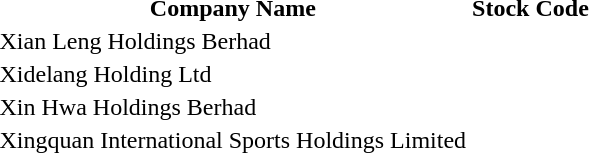<table style="background:transparent;">
<tr>
<th>Company Name</th>
<th>Stock Code</th>
</tr>
<tr>
<td>Xian Leng Holdings Berhad</td>
<td></td>
</tr>
<tr>
<td>Xidelang Holding Ltd</td>
<td></td>
</tr>
<tr>
<td>Xin Hwa Holdings Berhad</td>
<td></td>
</tr>
<tr>
<td>Xingquan International Sports Holdings Limited</td>
<td></td>
</tr>
</table>
